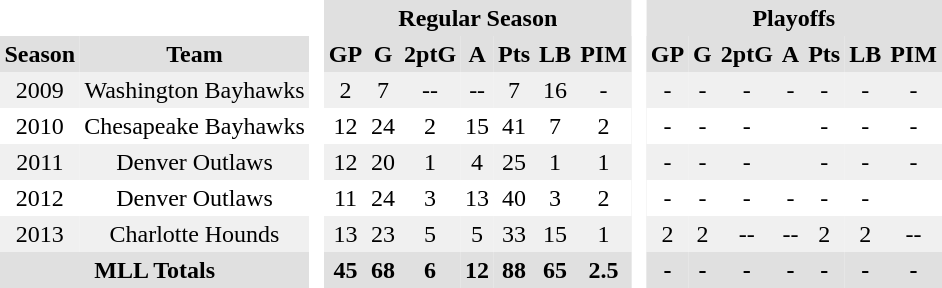<table BORDER="0" CELLPADDING="3" CELLSPACING="0">
<tr ALIGN="center" bgcolor="#e0e0e0">
<th colspan="2" bgcolor="#ffffff"> </th>
<th rowspan="99" bgcolor="#ffffff"> </th>
<th colspan="7">Regular Season</th>
<th rowspan="99" bgcolor="#ffffff"> </th>
<th colspan="7">Playoffs</th>
</tr>
<tr ALIGN="center" bgcolor="#e0e0e0">
<th>Season</th>
<th>Team</th>
<th>GP</th>
<th>G</th>
<th>2ptG</th>
<th>A</th>
<th>Pts</th>
<th>LB</th>
<th>PIM</th>
<th>GP</th>
<th>G</th>
<th>2ptG</th>
<th>A</th>
<th>Pts</th>
<th>LB</th>
<th>PIM</th>
</tr>
<tr ALIGN="center" bgcolor="#f0f0f0">
<td>2009</td>
<td>Washington Bayhawks</td>
<td>2</td>
<td>7</td>
<td>--</td>
<td>--</td>
<td>7</td>
<td>16</td>
<td>-</td>
<td>-</td>
<td>-</td>
<td>-</td>
<td>-</td>
<td>-</td>
<td>-</td>
<td>-</td>
</tr>
<tr ALIGN="center">
<td>2010</td>
<td>Chesapeake Bayhawks</td>
<td>12</td>
<td>24</td>
<td>2</td>
<td>15</td>
<td>41</td>
<td>7</td>
<td>2</td>
<td>-</td>
<td>-</td>
<td>-</td>
<td></td>
<td>-</td>
<td>-</td>
<td>-</td>
</tr>
<tr ALIGN="center" bgcolor="#f0f0f0">
<td>2011</td>
<td>Denver Outlaws</td>
<td>12</td>
<td>20</td>
<td>1</td>
<td>4</td>
<td>25</td>
<td>1</td>
<td>1</td>
<td>-</td>
<td>-</td>
<td>-</td>
<td></td>
<td>-</td>
<td>-</td>
<td>-</td>
</tr>
<tr ALIGN="center">
<td>2012</td>
<td>Denver Outlaws</td>
<td>11</td>
<td>24</td>
<td>3</td>
<td>13</td>
<td>40</td>
<td>3</td>
<td>2</td>
<td>-</td>
<td>-</td>
<td>-</td>
<td>-</td>
<td>-</td>
<td>-</td>
<td -></td>
</tr>
<tr ALIGN="center" bgcolor="#f0f0f0">
<td>2013</td>
<td>Charlotte Hounds</td>
<td>13</td>
<td>23</td>
<td>5</td>
<td>5</td>
<td>33</td>
<td>15</td>
<td>1</td>
<td>2</td>
<td>2</td>
<td>--</td>
<td>--</td>
<td>2</td>
<td>2</td>
<td>--</td>
</tr>
<tr ALIGN="center" bgcolor="#e0e0e0">
<th colspan="2">MLL Totals</th>
<th>45</th>
<th>68</th>
<th>6</th>
<th>12</th>
<th>88</th>
<th>65</th>
<th>2.5</th>
<th>-</th>
<th>-</th>
<th>-</th>
<th>-</th>
<th>-</th>
<th>-</th>
<th>-</th>
</tr>
</table>
